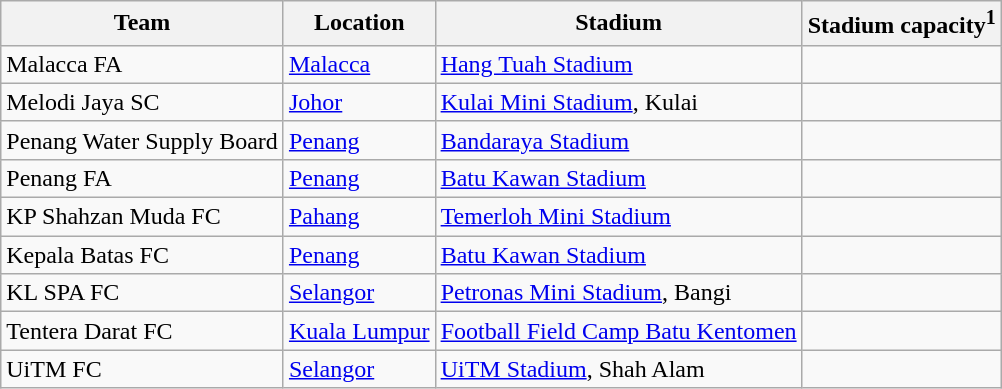<table class="wikitable sortable">
<tr>
<th>Team</th>
<th>Location</th>
<th>Stadium</th>
<th>Stadium capacity<sup>1</sup></th>
</tr>
<tr>
<td>Malacca FA</td>
<td><a href='#'>Malacca</a></td>
<td><a href='#'>Hang Tuah Stadium</a></td>
<td></td>
</tr>
<tr>
<td>Melodi Jaya SC</td>
<td><a href='#'>Johor</a></td>
<td><a href='#'>Kulai Mini Stadium</a>, Kulai</td>
<td><br></td>
</tr>
<tr>
<td>Penang Water Supply Board</td>
<td><a href='#'>Penang</a></td>
<td><a href='#'>Bandaraya Stadium</a></td>
<td></td>
</tr>
<tr>
<td>Penang FA</td>
<td><a href='#'>Penang</a></td>
<td><a href='#'>Batu Kawan Stadium</a></td>
<td></td>
</tr>
<tr>
<td>KP Shahzan Muda FC</td>
<td><a href='#'>Pahang</a></td>
<td><a href='#'>Temerloh Mini Stadium</a></td>
<td></td>
</tr>
<tr>
<td>Kepala Batas FC</td>
<td><a href='#'>Penang</a></td>
<td><a href='#'>Batu Kawan Stadium</a></td>
<td></td>
</tr>
<tr>
<td>KL SPA FC</td>
<td><a href='#'>Selangor</a></td>
<td><a href='#'>Petronas Mini Stadium</a>, Bangi</td>
<td></td>
</tr>
<tr>
<td>Tentera Darat FC</td>
<td><a href='#'>Kuala Lumpur</a></td>
<td><a href='#'>Football Field Camp Batu Kentomen</a></td>
<td></td>
</tr>
<tr>
<td>UiTM FC</td>
<td><a href='#'>Selangor</a></td>
<td><a href='#'>UiTM Stadium</a>, Shah Alam</td>
<td></td>
</tr>
</table>
